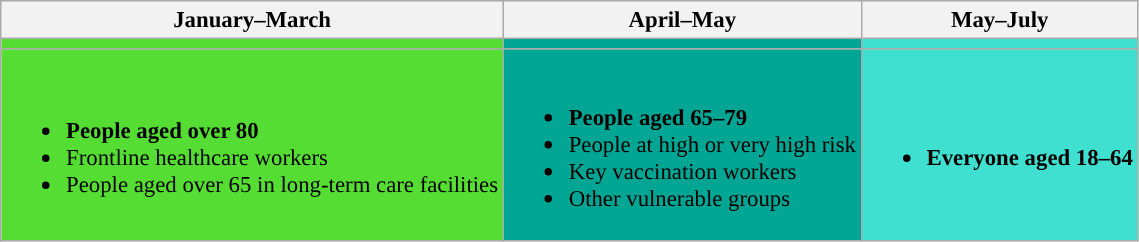<table class="wikitable" style="text-align:left; font-size:95%">
<tr>
<th>January–March</th>
<th>April–May</th>
<th>May–July</th>
</tr>
<tr>
<td style="text-align:center; background:#55DD33"></td>
<td style="text-align:center; background:#00A693"></td>
<td style="text-align:center; background:turquoise"></td>
</tr>
<tr>
<td style="background:#55DD33"><br><ul><li><strong>People aged over 80</strong></li><li>Frontline healthcare workers</li><li>People aged over 65 in long-term care facilities</li></ul></td>
<td style="background:#00A693"><br><ul><li><strong>People aged 65–79</strong></li><li>People at high or very high risk</li><li>Key vaccination workers</li><li>Other vulnerable groups</li></ul></td>
<td style="background:turquoise"><br><ul><li><strong>Everyone aged 18–64</strong></li></ul></td>
</tr>
</table>
